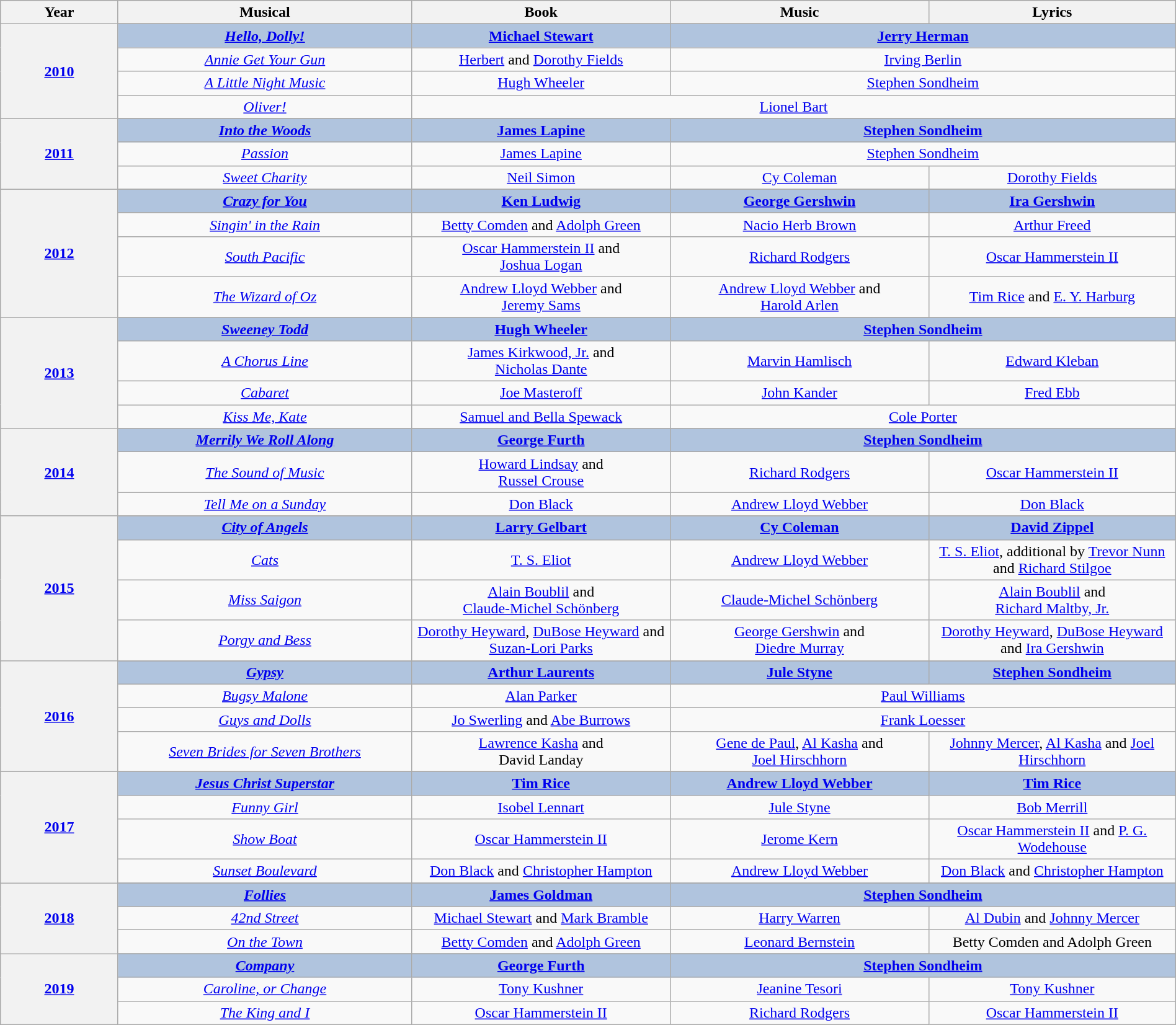<table class="wikitable" style="width:100%; text-align:center;">
<tr style="background:#bebebe;">
<th style="width:10%;">Year</th>
<th style="width:25%;">Musical</th>
<th style="width:22%;">Book</th>
<th style="width:22%;">Music</th>
<th style="width:22%;">Lyrics</th>
</tr>
<tr>
<th rowspan="5" align="center"><a href='#'>2010</a></th>
</tr>
<tr style="background:#B0C4DE">
<td><strong><em><a href='#'>Hello, Dolly!</a></em></strong></td>
<td><strong><a href='#'>Michael Stewart</a></strong></td>
<td colspan="2"><strong><a href='#'>Jerry Herman</a></strong></td>
</tr>
<tr>
<td><em><a href='#'>Annie Get Your Gun</a></em></td>
<td><a href='#'>Herbert</a> and <a href='#'>Dorothy Fields</a></td>
<td colspan="2"><a href='#'>Irving Berlin</a></td>
</tr>
<tr>
<td><em><a href='#'>A Little Night Music</a></em></td>
<td><a href='#'>Hugh Wheeler</a></td>
<td colspan="2"><a href='#'>Stephen Sondheim</a></td>
</tr>
<tr>
<td><em><a href='#'>Oliver!</a></em></td>
<td colspan="3"><a href='#'>Lionel Bart</a></td>
</tr>
<tr>
<th rowspan="4" align="center"><a href='#'>2011</a></th>
</tr>
<tr style="background:#B0C4DE">
<td><strong><em><a href='#'>Into the Woods</a></em></strong></td>
<td><strong><a href='#'>James Lapine</a></strong></td>
<td colspan="2"><strong><a href='#'>Stephen Sondheim</a></strong></td>
</tr>
<tr>
<td><em><a href='#'>Passion</a></em></td>
<td><a href='#'>James Lapine</a></td>
<td colspan="2"><a href='#'>Stephen Sondheim</a></td>
</tr>
<tr>
<td><em><a href='#'>Sweet Charity</a></em></td>
<td><a href='#'>Neil Simon</a></td>
<td><a href='#'>Cy Coleman</a></td>
<td><a href='#'>Dorothy Fields</a></td>
</tr>
<tr>
<th rowspan="5" align="center"><a href='#'>2012</a></th>
</tr>
<tr style="background:#B0C4DE">
<td><strong><em><a href='#'>Crazy for You</a></em></strong></td>
<td><strong><a href='#'>Ken Ludwig</a></strong></td>
<td><strong><a href='#'>George Gershwin</a></strong></td>
<td><strong><a href='#'>Ira Gershwin</a></strong></td>
</tr>
<tr>
<td><em><a href='#'>Singin' in the Rain</a></em></td>
<td><a href='#'>Betty Comden</a> and <a href='#'>Adolph Green</a></td>
<td><a href='#'>Nacio Herb Brown</a></td>
<td><a href='#'>Arthur Freed</a></td>
</tr>
<tr>
<td><em><a href='#'>South Pacific</a></em></td>
<td><a href='#'>Oscar Hammerstein II</a> and <br><a href='#'>Joshua Logan</a></td>
<td><a href='#'>Richard Rodgers</a></td>
<td><a href='#'>Oscar Hammerstein II</a></td>
</tr>
<tr>
<td><em><a href='#'>The Wizard of Oz</a></em></td>
<td><a href='#'>Andrew Lloyd Webber</a> and <br><a href='#'>Jeremy Sams</a></td>
<td><a href='#'>Andrew Lloyd Webber</a> and <br><a href='#'>Harold Arlen</a></td>
<td><a href='#'>Tim Rice</a> and <a href='#'>E. Y. Harburg</a></td>
</tr>
<tr>
<th rowspan="5" align="center"><a href='#'>2013</a></th>
</tr>
<tr style="background:#B0C4DE">
<td><strong><em><a href='#'>Sweeney Todd</a></em></strong></td>
<td><strong><a href='#'>Hugh Wheeler</a></strong></td>
<td colspan="2"><strong><a href='#'>Stephen Sondheim</a></strong></td>
</tr>
<tr>
<td><em><a href='#'>A Chorus Line</a></em></td>
<td><a href='#'>James Kirkwood, Jr.</a> and <br><a href='#'>Nicholas Dante</a></td>
<td><a href='#'>Marvin Hamlisch</a></td>
<td><a href='#'>Edward Kleban</a></td>
</tr>
<tr>
<td><em><a href='#'>Cabaret</a></em></td>
<td><a href='#'>Joe Masteroff</a></td>
<td><a href='#'>John Kander</a></td>
<td><a href='#'>Fred Ebb</a></td>
</tr>
<tr>
<td><em><a href='#'>Kiss Me, Kate</a></em></td>
<td><a href='#'>Samuel and Bella Spewack</a></td>
<td colspan="2"><a href='#'>Cole Porter</a></td>
</tr>
<tr>
<th rowspan="4" align="center"><a href='#'>2014</a></th>
</tr>
<tr style="background:#B0C4DE">
<td><strong><em><a href='#'>Merrily We Roll Along</a></em></strong></td>
<td><strong><a href='#'>George Furth</a></strong></td>
<td colspan="2"><strong><a href='#'>Stephen Sondheim</a></strong></td>
</tr>
<tr>
<td><em><a href='#'>The Sound of Music</a></em></td>
<td><a href='#'>Howard Lindsay</a> and <br><a href='#'>Russel Crouse</a></td>
<td><a href='#'>Richard Rodgers</a></td>
<td><a href='#'>Oscar Hammerstein II</a></td>
</tr>
<tr>
<td><em><a href='#'>Tell Me on a Sunday</a></em></td>
<td><a href='#'>Don Black</a></td>
<td><a href='#'>Andrew Lloyd Webber</a></td>
<td><a href='#'>Don Black</a></td>
</tr>
<tr>
<th rowspan="5" align="center"><a href='#'>2015</a></th>
</tr>
<tr style="background:#B0C4DE">
<td><strong><em><a href='#'>City of Angels</a></em></strong></td>
<td><strong><a href='#'>Larry Gelbart</a></strong></td>
<td><strong><a href='#'>Cy Coleman</a></strong></td>
<td><strong><a href='#'>David Zippel</a></strong></td>
</tr>
<tr>
<td><em><a href='#'>Cats</a></em></td>
<td><a href='#'>T. S. Eliot</a></td>
<td><a href='#'>Andrew Lloyd Webber</a></td>
<td><a href='#'>T. S. Eliot</a>, additional by <a href='#'>Trevor Nunn</a> and <a href='#'>Richard Stilgoe</a></td>
</tr>
<tr>
<td><em><a href='#'>Miss Saigon</a></em></td>
<td><a href='#'>Alain Boublil</a> and <br><a href='#'>Claude-Michel Schönberg</a></td>
<td><a href='#'>Claude-Michel Schönberg</a></td>
<td><a href='#'>Alain Boublil</a> and <br><a href='#'>Richard Maltby, Jr.</a></td>
</tr>
<tr>
<td><em><a href='#'>Porgy and Bess</a></em></td>
<td><a href='#'>Dorothy Heyward</a>, <a href='#'>DuBose Heyward</a> and <a href='#'>Suzan-Lori Parks</a></td>
<td><a href='#'>George Gershwin</a> and <br><a href='#'>Diedre Murray</a></td>
<td><a href='#'>Dorothy Heyward</a>, <a href='#'>DuBose Heyward</a> and <a href='#'>Ira Gershwin</a></td>
</tr>
<tr>
<th rowspan="5" align="center"><a href='#'>2016</a></th>
</tr>
<tr style="background:#B0C4DE">
<td><strong><em><a href='#'>Gypsy</a></em></strong></td>
<td><strong><a href='#'>Arthur Laurents</a></strong></td>
<td><strong><a href='#'>Jule Styne</a></strong></td>
<td><strong><a href='#'>Stephen Sondheim</a></strong></td>
</tr>
<tr>
<td><em><a href='#'>Bugsy Malone</a></em></td>
<td><a href='#'>Alan Parker</a></td>
<td colspan="2"><a href='#'>Paul Williams</a></td>
</tr>
<tr>
<td><em><a href='#'>Guys and Dolls</a></em></td>
<td><a href='#'>Jo Swerling</a> and <a href='#'>Abe Burrows</a></td>
<td colspan="2"><a href='#'>Frank Loesser</a></td>
</tr>
<tr>
<td><em><a href='#'>Seven Brides for Seven Brothers</a></em></td>
<td><a href='#'>Lawrence Kasha</a> and <br>David Landay</td>
<td><a href='#'>Gene de Paul</a>, <a href='#'>Al Kasha</a> and <br><a href='#'>Joel Hirschhorn</a></td>
<td><a href='#'>Johnny Mercer</a>, <a href='#'>Al Kasha</a> and <a href='#'>Joel Hirschhorn</a></td>
</tr>
<tr>
<th rowspan="5"><a href='#'>2017</a></th>
</tr>
<tr style="background:#B0C4DE">
<td><strong><em><a href='#'>Jesus Christ Superstar</a></em></strong></td>
<td><strong><a href='#'>Tim Rice</a></strong></td>
<td><strong><a href='#'>Andrew Lloyd Webber</a></strong></td>
<td><strong><a href='#'>Tim Rice</a></strong></td>
</tr>
<tr>
<td><em><a href='#'>Funny Girl</a></em></td>
<td><a href='#'>Isobel Lennart</a></td>
<td><a href='#'>Jule Styne</a></td>
<td><a href='#'>Bob Merrill</a></td>
</tr>
<tr>
<td><em><a href='#'>Show Boat</a></em></td>
<td><a href='#'>Oscar Hammerstein II</a></td>
<td><a href='#'>Jerome Kern</a></td>
<td><a href='#'>Oscar Hammerstein II</a> and <a href='#'>P. G. Wodehouse</a></td>
</tr>
<tr>
<td><em><a href='#'>Sunset Boulevard</a></em></td>
<td><a href='#'>Don Black</a> and <a href='#'>Christopher Hampton</a></td>
<td><a href='#'>Andrew Lloyd Webber</a></td>
<td><a href='#'>Don Black</a> and <a href='#'>Christopher Hampton</a></td>
</tr>
<tr>
<th rowspan="4"><a href='#'>2018</a></th>
</tr>
<tr style="background:#B0C4DE">
<td><strong><em><a href='#'>Follies</a></em></strong></td>
<td><strong><a href='#'>James Goldman</a></strong></td>
<td colspan="2"><strong><a href='#'>Stephen Sondheim</a></strong></td>
</tr>
<tr>
<td><a href='#'><em>42nd Street</em></a></td>
<td><a href='#'>Michael Stewart</a> and <a href='#'>Mark Bramble</a></td>
<td><a href='#'>Harry Warren</a></td>
<td><a href='#'>Al Dubin</a> and <a href='#'>Johnny Mercer</a></td>
</tr>
<tr>
<td><a href='#'><em>On the Town</em></a></td>
<td><a href='#'>Betty Comden</a> and <a href='#'>Adolph Green</a></td>
<td><a href='#'>Leonard Bernstein</a></td>
<td>Betty Comden and Adolph Green</td>
</tr>
<tr>
<th rowspan=5><a href='#'>2019</a></th>
</tr>
<tr style="background:#B0C4DE">
<td><strong><em><a href='#'>Company</a></em></strong></td>
<td><strong><a href='#'>George Furth</a></strong></td>
<td colspan=2><strong><a href='#'>Stephen Sondheim</a></strong></td>
</tr>
<tr>
<td><em><a href='#'>Caroline, or Change</a></em></td>
<td><a href='#'>Tony Kushner</a></td>
<td><a href='#'>Jeanine Tesori</a></td>
<td><a href='#'>Tony Kushner</a></td>
</tr>
<tr>
<td><em><a href='#'>The King and I</a></em></td>
<td><a href='#'>Oscar Hammerstein II</a></td>
<td><a href='#'>Richard Rodgers</a></td>
<td><a href='#'>Oscar Hammerstein II</a></td>
</tr>
</table>
